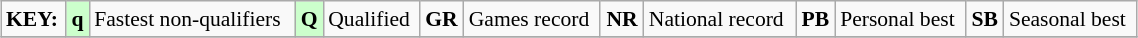<table class="wikitable" style="margin:0.5em auto; font-size:90%;position:relative;" width=60%>
<tr>
<td><strong>KEY:</strong></td>
<td bgcolor=ccffcc align=center><strong>q</strong></td>
<td>Fastest non-qualifiers</td>
<td bgcolor=ccffcc align=center><strong>Q</strong></td>
<td>Qualified</td>
<td align=center><strong>GR</strong></td>
<td>Games record</td>
<td align=center><strong>NR</strong></td>
<td>National record</td>
<td align=center><strong>PB</strong></td>
<td>Personal best</td>
<td align=center><strong>SB</strong></td>
<td>Seasonal best</td>
</tr>
<tr>
</tr>
</table>
